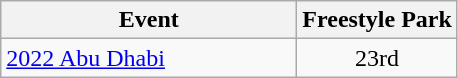<table class="wikitable" style="text-align: center;">
<tr ">
<th style="width:190px;">Event</th>
<th>Freestyle Park</th>
</tr>
<tr>
<td align=left> <a href='#'>2022 Abu Dhabi</a></td>
<td>23rd</td>
</tr>
</table>
